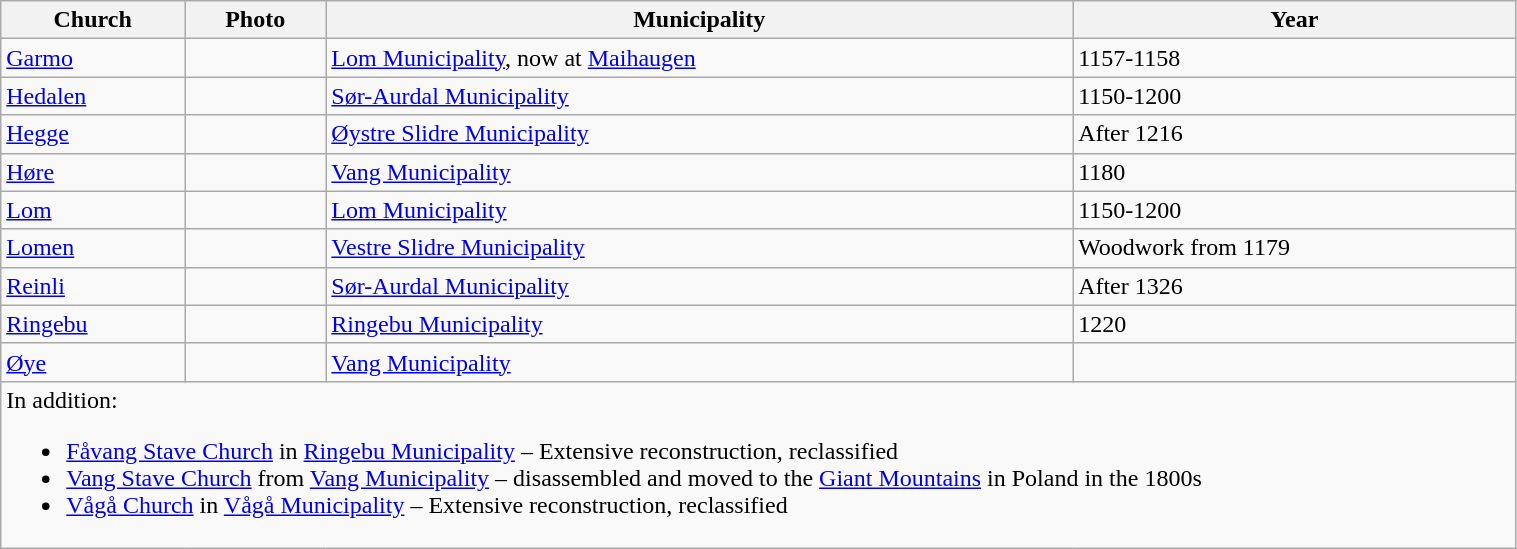<table class="wikitable sortable" width="80%">
<tr>
<th>Church</th>
<th>Photo</th>
<th>Municipality</th>
<th>Year</th>
</tr>
<tr>
<td><a href='#'>Garmo</a></td>
<td></td>
<td><a href='#'>Lom Municipality</a>, now at <a href='#'>Maihaugen</a></td>
<td>1157-1158</td>
</tr>
<tr>
<td><a href='#'>Hedalen</a></td>
<td></td>
<td><a href='#'>Sør-Aurdal Municipality</a></td>
<td>1150-1200</td>
</tr>
<tr>
<td><a href='#'>Hegge</a></td>
<td></td>
<td><a href='#'>Øystre Slidre Municipality</a></td>
<td>After 1216</td>
</tr>
<tr>
<td><a href='#'>Høre</a></td>
<td></td>
<td><a href='#'>Vang Municipality</a></td>
<td>1180</td>
</tr>
<tr>
<td><a href='#'>Lom</a></td>
<td></td>
<td><a href='#'>Lom Municipality</a></td>
<td>1150-1200</td>
</tr>
<tr>
<td><a href='#'>Lomen</a></td>
<td></td>
<td><a href='#'>Vestre Slidre Municipality</a></td>
<td>Woodwork from 1179</td>
</tr>
<tr>
<td><a href='#'>Reinli</a></td>
<td></td>
<td><a href='#'>Sør-Aurdal Municipality</a></td>
<td>After 1326</td>
</tr>
<tr>
<td><a href='#'>Ringebu</a></td>
<td></td>
<td><a href='#'>Ringebu Municipality</a></td>
<td>1220</td>
</tr>
<tr>
<td><a href='#'>Øye</a></td>
<td></td>
<td><a href='#'>Vang Municipality</a></td>
<td></td>
</tr>
<tr>
<td colspan="4">In addition:<br><ul><li><a href='#'>Fåvang Stave Church</a> in <a href='#'>Ringebu Municipality</a> – Extensive reconstruction, reclassified</li><li><a href='#'>Vang Stave Church</a> from <a href='#'>Vang Municipality</a> – disassembled and moved to the <a href='#'>Giant Mountains</a> in Poland in the 1800s</li><li><a href='#'>Vågå Church</a> in <a href='#'>Vågå Municipality</a> – Extensive reconstruction, reclassified</li></ul></td>
</tr>
</table>
